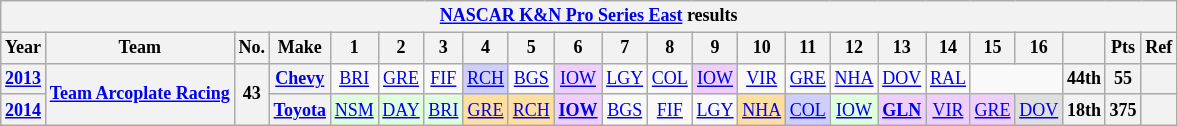<table class="wikitable" style="text-align:center; font-size:75%">
<tr>
<th colspan=45><a href='#'>NASCAR K&N Pro Series East</a> results</th>
</tr>
<tr>
<th>Year</th>
<th>Team</th>
<th>No.</th>
<th>Make</th>
<th>1</th>
<th>2</th>
<th>3</th>
<th>4</th>
<th>5</th>
<th>6</th>
<th>7</th>
<th>8</th>
<th>9</th>
<th>10</th>
<th>11</th>
<th>12</th>
<th>13</th>
<th>14</th>
<th>15</th>
<th>16</th>
<th></th>
<th>Pts</th>
<th>Ref</th>
</tr>
<tr>
<th><a href='#'>2013</a></th>
<th rowspan=2><a href='#'>Team Arcoplate Racing</a></th>
<th rowspan=2>43</th>
<th><a href='#'>Chevy</a></th>
<td><a href='#'>BRI</a></td>
<td><a href='#'>GRE</a></td>
<td><a href='#'>FIF</a></td>
<td style=background:#CFCFFF><a href='#'>RCH</a><br></td>
<td><a href='#'>BGS</a></td>
<td style=background:#EFCFFF><a href='#'>IOW</a><br></td>
<td><a href='#'>LGY</a></td>
<td><a href='#'>COL</a></td>
<td style=background:#EFCFFF><a href='#'>IOW</a><br></td>
<td><a href='#'>VIR</a></td>
<td><a href='#'>GRE</a></td>
<td><a href='#'>NHA</a></td>
<td><a href='#'>DOV</a></td>
<td><a href='#'>RAL</a></td>
<td colspan=2></td>
<th>44th</th>
<th>55</th>
<th></th>
</tr>
<tr>
<th><a href='#'>2014</a></th>
<th><a href='#'>Toyota</a></th>
<td style=background:#DFFFDF><a href='#'>NSM</a><br></td>
<td style=background:#DFFFDF><a href='#'>DAY</a><br></td>
<td style=background:#DFFFDF><a href='#'>BRI</a><br></td>
<td style=background:#FFDF9F><a href='#'>GRE</a><br></td>
<td style=background:#FFDF9F><a href='#'>RCH</a><br></td>
<td style=background:#EFCFFF><strong><a href='#'>IOW</a></strong><br></td>
<td><a href='#'>BGS</a></td>
<td><a href='#'>FIF</a></td>
<td><a href='#'>LGY</a></td>
<td style=background:#FFDF9F><a href='#'>NHA</a><br></td>
<td style=background:#CFCFFF><a href='#'>COL</a><br></td>
<td style=background:#DFFFDF><a href='#'>IOW</a><br></td>
<td style=background:#EFCFFF><strong><a href='#'>GLN</a></strong><br></td>
<td style=background:#EFCFFF><a href='#'>VIR</a><br></td>
<td style=background:#EFCFFF><a href='#'>GRE</a><br></td>
<td style=background:#DFDFDF><a href='#'>DOV</a><br></td>
<th>18th</th>
<th>375</th>
<th></th>
</tr>
</table>
